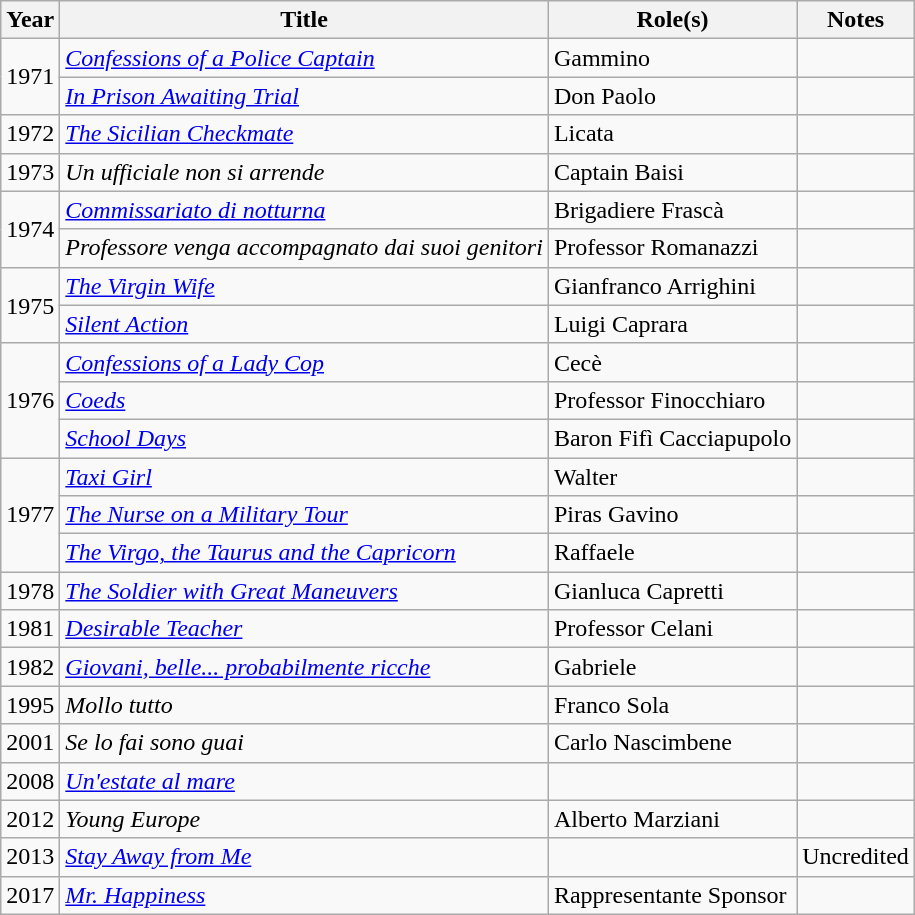<table class="wikitable plainrowheaders sortable">
<tr>
<th scope="col">Year</th>
<th scope="col">Title</th>
<th scope="col">Role(s)</th>
<th scope="col" class="unsortable">Notes</th>
</tr>
<tr>
<td rowspan=2>1971</td>
<td><em><a href='#'>Confessions of a Police Captain</a></em></td>
<td>Gammino</td>
<td></td>
</tr>
<tr>
<td><em><a href='#'>In Prison Awaiting Trial</a></em></td>
<td>Don Paolo</td>
<td></td>
</tr>
<tr>
<td>1972</td>
<td><em><a href='#'>The Sicilian Checkmate</a></em></td>
<td>Licata</td>
<td></td>
</tr>
<tr>
<td>1973</td>
<td><em>Un ufficiale non si arrende</em></td>
<td>Captain Baisi</td>
<td></td>
</tr>
<tr>
<td rowspan=2>1974</td>
<td><em><a href='#'>Commissariato di notturna</a></em></td>
<td>Brigadiere Frascà</td>
<td></td>
</tr>
<tr>
<td><em>Professore venga accompagnato dai suoi genitori</em></td>
<td>Professor Romanazzi</td>
<td></td>
</tr>
<tr>
<td rowspan=2>1975</td>
<td><em><a href='#'>The Virgin Wife</a></em></td>
<td>Gianfranco Arrighini</td>
<td></td>
</tr>
<tr>
<td><em><a href='#'>Silent Action</a></em></td>
<td>Luigi Caprara</td>
<td></td>
</tr>
<tr>
<td rowspan=3>1976</td>
<td><em><a href='#'>Confessions of a Lady Cop</a></em></td>
<td>Cecè</td>
<td></td>
</tr>
<tr>
<td><em><a href='#'>Coeds</a></em></td>
<td>Professor Finocchiaro</td>
<td></td>
</tr>
<tr>
<td><em><a href='#'>School Days</a></em></td>
<td>Baron Fifì Cacciapupolo</td>
<td></td>
</tr>
<tr>
<td rowspan=3>1977</td>
<td><em><a href='#'>Taxi Girl</a></em></td>
<td>Walter</td>
<td></td>
</tr>
<tr>
<td><em><a href='#'>The Nurse on a Military Tour</a></em></td>
<td>Piras Gavino</td>
<td></td>
</tr>
<tr>
<td><em><a href='#'>The Virgo, the Taurus and the Capricorn</a></em></td>
<td>Raffaele</td>
<td></td>
</tr>
<tr>
<td>1978</td>
<td><em><a href='#'>The Soldier with Great Maneuvers</a></em></td>
<td>Gianluca Capretti</td>
<td></td>
</tr>
<tr>
<td>1981</td>
<td><em><a href='#'>Desirable Teacher</a></em></td>
<td>Professor Celani</td>
<td></td>
</tr>
<tr>
<td>1982</td>
<td><em><a href='#'>Giovani, belle... probabilmente ricche</a></em></td>
<td>Gabriele</td>
<td></td>
</tr>
<tr>
<td>1995</td>
<td><em>Mollo tutto</em></td>
<td>Franco Sola</td>
<td></td>
</tr>
<tr>
<td>2001</td>
<td><em>Se lo fai sono guai</em></td>
<td>Carlo Nascimbene</td>
<td></td>
</tr>
<tr>
<td>2008</td>
<td><em><a href='#'>Un'estate al mare</a></em></td>
<td></td>
<td></td>
</tr>
<tr>
<td>2012</td>
<td><em>Young Europe</em></td>
<td>Alberto Marziani</td>
<td></td>
</tr>
<tr>
<td>2013</td>
<td><em><a href='#'>Stay Away from Me</a></em></td>
<td></td>
<td>Uncredited</td>
</tr>
<tr>
<td>2017</td>
<td><em><a href='#'>Mr. Happiness</a></em></td>
<td>Rappresentante Sponsor</td>
<td></td>
</tr>
</table>
